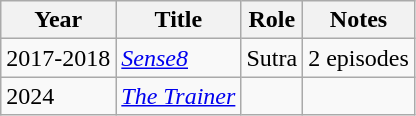<table class="wikitable sortable">
<tr>
<th>Year</th>
<th>Title</th>
<th>Role</th>
<th>Notes</th>
</tr>
<tr>
<td>2017-2018</td>
<td><em><a href='#'>Sense8</a></em></td>
<td>Sutra</td>
<td>2 episodes</td>
</tr>
<tr>
<td>2024</td>
<td><em><a href='#'>The Trainer</a></em></td>
<td></td>
<td></td>
</tr>
</table>
